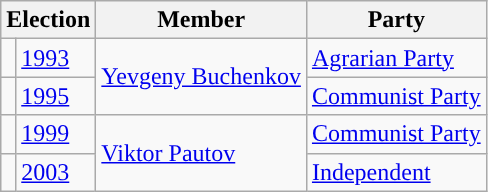<table class="wikitable">
<tr>
<th colspan="2">Election</th>
<th>Member</th>
<th>Party</th>
</tr>
<tr>
<td style="background-color:"></td>
<td><a href='#'>1993</a></td>
<td rowspan=2><a href='#'>Yevgeny Buchenkov</a></td>
<td><a href='#'>Agrarian Party</a></td>
</tr>
<tr>
<td style="background-color:"></td>
<td><a href='#'>1995</a></td>
<td><a href='#'>Communist Party</a></td>
</tr>
<tr>
<td style="background-color:"></td>
<td><a href='#'>1999</a></td>
<td rowspan=2><a href='#'>Viktor Pautov</a></td>
<td><a href='#'>Communist Party</a></td>
</tr>
<tr>
<td style="background-color:"></td>
<td><a href='#'>2003</a></td>
<td><a href='#'>Independent</a></td>
</tr>
</table>
